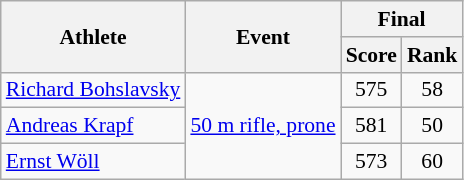<table class="wikitable" style="font-size:90%">
<tr>
<th rowspan="2">Athlete</th>
<th rowspan="2">Event</th>
<th colspan="2">Final</th>
</tr>
<tr>
<th>Score</th>
<th>Rank</th>
</tr>
<tr>
<td><a href='#'>Richard Bohslavsky</a></td>
<td rowspan=3><a href='#'>50 m rifle, prone</a></td>
<td align="center">575</td>
<td align="center">58</td>
</tr>
<tr>
<td><a href='#'>Andreas Krapf</a></td>
<td align="center">581</td>
<td align="center">50</td>
</tr>
<tr>
<td><a href='#'>Ernst Wöll</a></td>
<td align="center">573</td>
<td align="center">60</td>
</tr>
</table>
